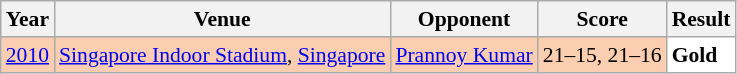<table class="sortable wikitable" style="font-size: 90%;">
<tr>
<th>Year</th>
<th>Venue</th>
<th>Opponent</th>
<th>Score</th>
<th>Result</th>
</tr>
<tr style="background:#FBCEB1">
<td align="center"><a href='#'>2010</a></td>
<td align="left"><a href='#'>Singapore Indoor Stadium</a>, <a href='#'>Singapore</a></td>
<td align="left"> <a href='#'>Prannoy Kumar</a></td>
<td align="left">21–15, 21–16</td>
<td style="text-align:left; background:white"> <strong>Gold</strong></td>
</tr>
</table>
